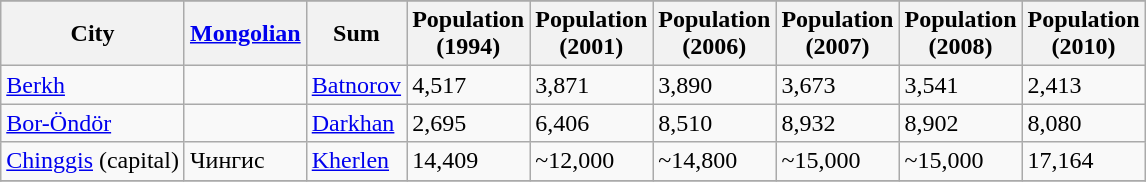<table class="wikitable sortable">
<tr>
</tr>
<tr>
<th>City</th>
<th><a href='#'>Mongolian</a></th>
<th>Sum</th>
<th>Population<br>(1994)</th>
<th>Population<br>(2001)</th>
<th>Population<br>(2006)</th>
<th>Population<br>(2007)</th>
<th>Population<br>(2008)</th>
<th>Population<br>(2010)</th>
</tr>
<tr>
<td><a href='#'>Berkh</a></td>
<td></td>
<td><a href='#'>Batnorov</a></td>
<td>4,517</td>
<td>3,871</td>
<td>3,890</td>
<td>3,673</td>
<td>3,541</td>
<td>2,413</td>
</tr>
<tr>
<td><a href='#'>Bor-Öndör</a></td>
<td></td>
<td><a href='#'>Darkhan</a></td>
<td>2,695</td>
<td>6,406</td>
<td>8,510</td>
<td>8,932</td>
<td>8,902</td>
<td>8,080</td>
</tr>
<tr>
<td><a href='#'>Chinggis</a> (capital)</td>
<td>Чингис</td>
<td><a href='#'>Kherlen</a></td>
<td>14,409</td>
<td>~12,000</td>
<td>~14,800</td>
<td>~15,000</td>
<td>~15,000</td>
<td>17,164</td>
</tr>
<tr>
</tr>
</table>
